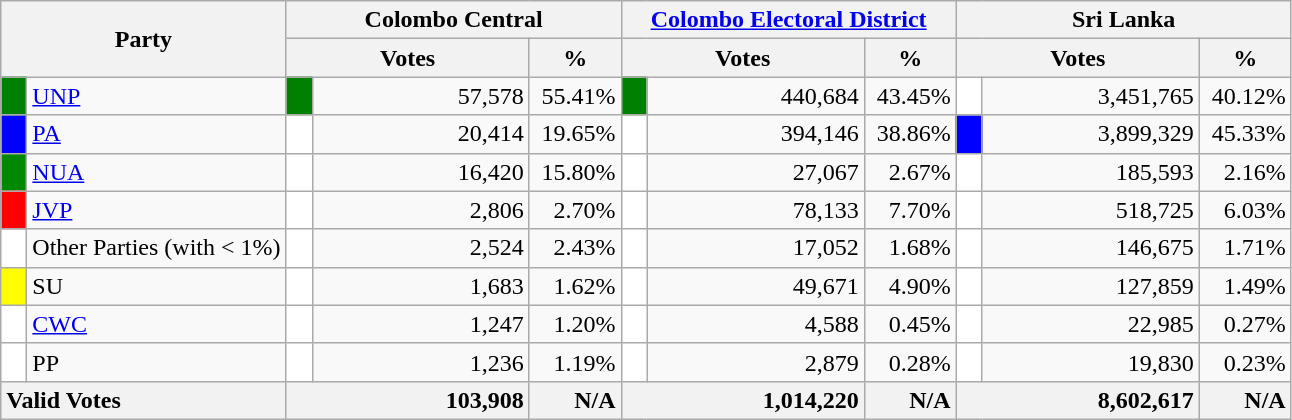<table class="wikitable">
<tr>
<th colspan="2" width="144px"rowspan="2">Party</th>
<th colspan="3" width="216px">Colombo Central</th>
<th colspan="3" width="216px"><a href='#'>Colombo Electoral District</a></th>
<th colspan="3" width="216px">Sri Lanka</th>
</tr>
<tr>
<th colspan="2" width="144px">Votes</th>
<th>%</th>
<th colspan="2" width="144px">Votes</th>
<th>%</th>
<th colspan="2" width="144px">Votes</th>
<th>%</th>
</tr>
<tr>
<td style="background-color:green;" width="10px"></td>
<td style="text-align:left;"><a href='#'>UNP</a></td>
<td style="background-color:green;" width="10px"></td>
<td style="text-align:right;">57,578</td>
<td style="text-align:right;">55.41%</td>
<td style="background-color:green;" width="10px"></td>
<td style="text-align:right;">440,684</td>
<td style="text-align:right;">43.45%</td>
<td style="background-color:white;" width="10px"></td>
<td style="text-align:right;">3,451,765</td>
<td style="text-align:right;">40.12%</td>
</tr>
<tr>
<td style="background-color:blue;" width="10px"></td>
<td style="text-align:left;"><a href='#'>PA</a></td>
<td style="background-color:white;" width="10px"></td>
<td style="text-align:right;">20,414</td>
<td style="text-align:right;">19.65%</td>
<td style="background-color:white;" width="10px"></td>
<td style="text-align:right;">394,146</td>
<td style="text-align:right;">38.86%</td>
<td style="background-color:blue;" width="10px"></td>
<td style="text-align:right;">3,899,329</td>
<td style="text-align:right;">45.33%</td>
</tr>
<tr>
<td style="background-color:#008800;" width="10px"></td>
<td style="text-align:left;"><a href='#'>NUA</a></td>
<td style="background-color:white;" width="10px"></td>
<td style="text-align:right;">16,420</td>
<td style="text-align:right;">15.80%</td>
<td style="background-color:white;" width="10px"></td>
<td style="text-align:right;">27,067</td>
<td style="text-align:right;">2.67%</td>
<td style="background-color:white;" width="10px"></td>
<td style="text-align:right;">185,593</td>
<td style="text-align:right;">2.16%</td>
</tr>
<tr>
<td style="background-color:red;" width="10px"></td>
<td style="text-align:left;"><a href='#'>JVP</a></td>
<td style="background-color:white;" width="10px"></td>
<td style="text-align:right;">2,806</td>
<td style="text-align:right;">2.70%</td>
<td style="background-color:white;" width="10px"></td>
<td style="text-align:right;">78,133</td>
<td style="text-align:right;">7.70%</td>
<td style="background-color:white;" width="10px"></td>
<td style="text-align:right;">518,725</td>
<td style="text-align:right;">6.03%</td>
</tr>
<tr>
<td style="background-color:white;" width="10px"></td>
<td style="text-align:left;">Other Parties (with < 1%)</td>
<td style="background-color:white;" width="10px"></td>
<td style="text-align:right;">2,524</td>
<td style="text-align:right;">2.43%</td>
<td style="background-color:white;" width="10px"></td>
<td style="text-align:right;">17,052</td>
<td style="text-align:right;">1.68%</td>
<td style="background-color:white;" width="10px"></td>
<td style="text-align:right;">146,675</td>
<td style="text-align:right;">1.71%</td>
</tr>
<tr>
<td style="background-color:yellow;" width="10px"></td>
<td style="text-align:left;">SU</td>
<td style="background-color:white;" width="10px"></td>
<td style="text-align:right;">1,683</td>
<td style="text-align:right;">1.62%</td>
<td style="background-color:white;" width="10px"></td>
<td style="text-align:right;">49,671</td>
<td style="text-align:right;">4.90%</td>
<td style="background-color:white;" width="10px"></td>
<td style="text-align:right;">127,859</td>
<td style="text-align:right;">1.49%</td>
</tr>
<tr>
<td style="background-color:white;" width="10px"></td>
<td style="text-align:left;"><a href='#'>CWC</a></td>
<td style="background-color:white;" width="10px"></td>
<td style="text-align:right;">1,247</td>
<td style="text-align:right;">1.20%</td>
<td style="background-color:white;" width="10px"></td>
<td style="text-align:right;">4,588</td>
<td style="text-align:right;">0.45%</td>
<td style="background-color:white;" width="10px"></td>
<td style="text-align:right;">22,985</td>
<td style="text-align:right;">0.27%</td>
</tr>
<tr>
<td style="background-color:white;" width="10px"></td>
<td style="text-align:left;">PP</td>
<td style="background-color:white;" width="10px"></td>
<td style="text-align:right;">1,236</td>
<td style="text-align:right;">1.19%</td>
<td style="background-color:white;" width="10px"></td>
<td style="text-align:right;">2,879</td>
<td style="text-align:right;">0.28%</td>
<td style="background-color:white;" width="10px"></td>
<td style="text-align:right;">19,830</td>
<td style="text-align:right;">0.23%</td>
</tr>
<tr>
<th colspan="2" width="144px"style="text-align:left;">Valid Votes</th>
<th style="text-align:right;"colspan="2" width="144px">103,908</th>
<th style="text-align:right;">N/A</th>
<th style="text-align:right;"colspan="2" width="144px">1,014,220</th>
<th style="text-align:right;">N/A</th>
<th style="text-align:right;"colspan="2" width="144px">8,602,617</th>
<th style="text-align:right;">N/A</th>
</tr>
</table>
